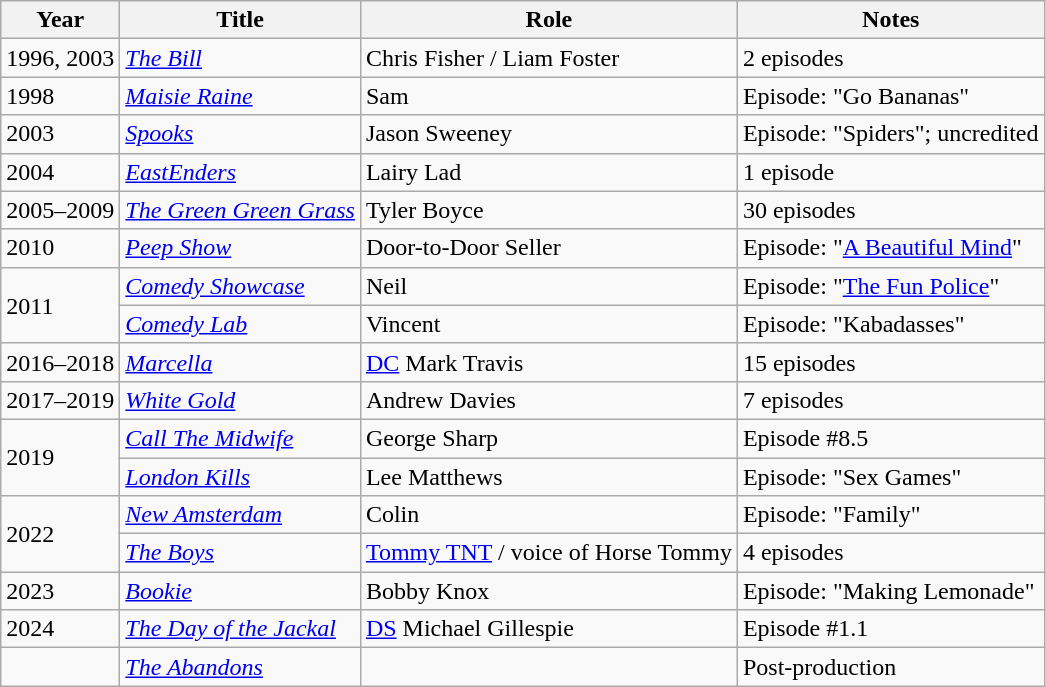<table class="wikitable sortable">
<tr>
<th>Year</th>
<th>Title</th>
<th>Role</th>
<th class="unsortable">Notes</th>
</tr>
<tr>
<td>1996, 2003</td>
<td><em><a href='#'>The Bill</a></em></td>
<td>Chris Fisher / Liam Foster</td>
<td>2 episodes</td>
</tr>
<tr>
<td>1998</td>
<td><em><a href='#'>Maisie Raine</a></em></td>
<td>Sam</td>
<td>Episode: "Go Bananas"</td>
</tr>
<tr>
<td>2003</td>
<td><em><a href='#'>Spooks</a></em></td>
<td>Jason Sweeney</td>
<td>Episode: "Spiders"; uncredited</td>
</tr>
<tr>
<td>2004</td>
<td><em><a href='#'>EastEnders</a></em></td>
<td>Lairy Lad</td>
<td>1 episode</td>
</tr>
<tr>
<td>2005–2009</td>
<td><em><a href='#'>The Green Green Grass</a></em></td>
<td>Tyler Boyce</td>
<td>30 episodes</td>
</tr>
<tr>
<td>2010</td>
<td><em><a href='#'>Peep Show</a></em></td>
<td>Door-to-Door Seller</td>
<td>Episode: "<a href='#'>A Beautiful Mind</a>"</td>
</tr>
<tr>
<td rowspan="2">2011</td>
<td><em><a href='#'>Comedy Showcase</a></em></td>
<td>Neil</td>
<td>Episode: "<a href='#'>The Fun Police</a>"</td>
</tr>
<tr>
<td><em><a href='#'>Comedy Lab</a></em></td>
<td>Vincent</td>
<td>Episode: "Kabadasses"</td>
</tr>
<tr>
<td>2016–2018</td>
<td><em><a href='#'>Marcella</a></em></td>
<td><a href='#'>DC</a> Mark Travis</td>
<td>15 episodes</td>
</tr>
<tr>
<td>2017–2019</td>
<td><em><a href='#'>White Gold</a></em></td>
<td>Andrew Davies</td>
<td>7 episodes</td>
</tr>
<tr>
<td rowspan="2">2019</td>
<td><em><a href='#'>Call The Midwife</a></em></td>
<td>George Sharp</td>
<td>Episode #8.5</td>
</tr>
<tr>
<td><em><a href='#'>London Kills</a></em></td>
<td>Lee Matthews</td>
<td>Episode: "Sex Games"</td>
</tr>
<tr>
<td rowspan="2">2022</td>
<td><em><a href='#'>New Amsterdam</a></em></td>
<td>Colin</td>
<td>Episode: "Family"</td>
</tr>
<tr>
<td><em><a href='#'>The Boys</a></em></td>
<td><a href='#'>Tommy TNT</a> / voice of Horse Tommy</td>
<td>4 episodes</td>
</tr>
<tr>
<td>2023</td>
<td><em><a href='#'>Bookie</a></em></td>
<td>Bobby Knox</td>
<td>Episode: "Making Lemonade"</td>
</tr>
<tr>
<td>2024</td>
<td><em><a href='#'>The Day of the Jackal</a></em></td>
<td><a href='#'>DS</a> Michael Gillespie</td>
<td>Episode #1.1</td>
</tr>
<tr>
<td></td>
<td><em><a href='#'>The Abandons</a></em></td>
<td></td>
<td>Post-production</td>
</tr>
</table>
